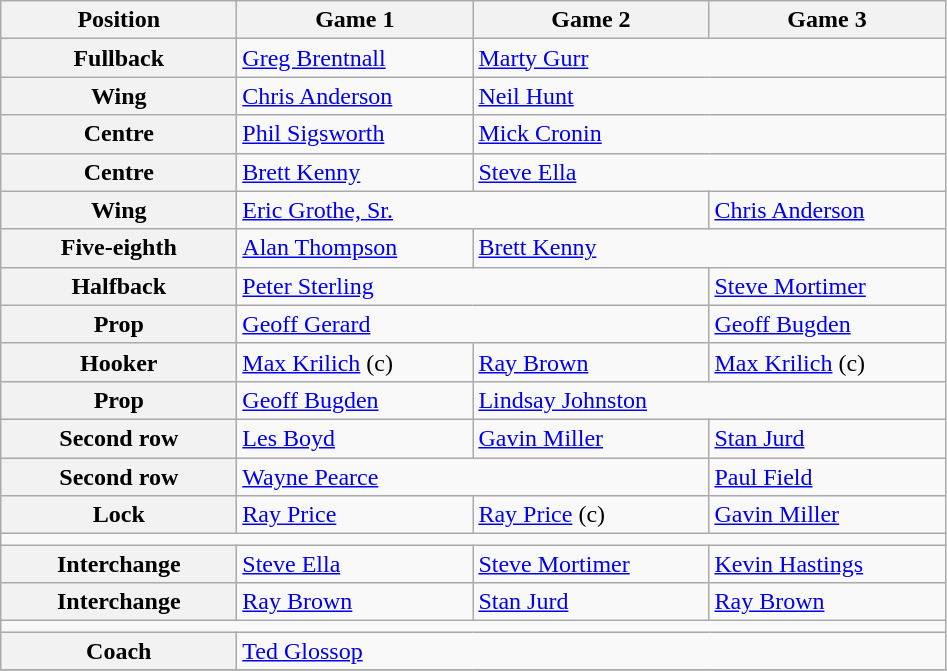<table class="wikitable">
<tr>
<th style="width:150px;">Position</th>
<th style="width:150px;">Game 1</th>
<th style="width:150px;">Game 2</th>
<th style="width:150px;">Game 3</th>
</tr>
<tr>
<th>Fullback</th>
<td colspan="0"> <a href='#'>Greg Brentnall</a></td>
<td colspan="2"> <a href='#'>Marty Gurr</a></td>
</tr>
<tr>
<th>Wing</th>
<td colspan="0"> <a href='#'>Chris Anderson</a></td>
<td colspan="2"> <a href='#'>Neil Hunt</a></td>
</tr>
<tr>
<th>Centre</th>
<td colspan="0"> <a href='#'>Phil Sigsworth</a></td>
<td colspan="2"> <a href='#'>Mick Cronin</a></td>
</tr>
<tr>
<th>Centre</th>
<td colspan="0"> <a href='#'>Brett Kenny</a></td>
<td colspan="2"> <a href='#'>Steve Ella</a></td>
</tr>
<tr>
<th>Wing</th>
<td colspan="2"> <a href='#'>Eric Grothe, Sr.</a></td>
<td colspan="0"> <a href='#'>Chris Anderson</a></td>
</tr>
<tr>
<th>Five-eighth</th>
<td colspan="0"> <a href='#'>Alan Thompson</a></td>
<td colspan="2"> <a href='#'>Brett Kenny</a></td>
</tr>
<tr>
<th>Halfback</th>
<td colspan="2"> <a href='#'>Peter Sterling</a></td>
<td colspan="0"> <a href='#'>Steve Mortimer</a></td>
</tr>
<tr>
<th>Prop</th>
<td colspan="2"> <a href='#'>Geoff Gerard</a></td>
<td colspan="0"> <a href='#'>Geoff Bugden</a></td>
</tr>
<tr>
<th>Hooker</th>
<td colspan="0"> <a href='#'>Max Krilich</a> (c)</td>
<td colspan="0"> <a href='#'>Ray Brown</a></td>
<td colspan="0"> <a href='#'>Max Krilich</a> (c)</td>
</tr>
<tr>
<th>Prop</th>
<td colspan="0"> <a href='#'>Geoff Bugden</a></td>
<td colspan="2"> <a href='#'>Lindsay Johnston</a></td>
</tr>
<tr>
<th>Second row</th>
<td colspan="0"> <a href='#'>Les Boyd</a></td>
<td colspan="0"> <a href='#'>Gavin Miller</a></td>
<td colspan="0"> <a href='#'>Stan Jurd</a></td>
</tr>
<tr>
<th>Second row</th>
<td colspan="2"> <a href='#'>Wayne Pearce</a></td>
<td colspan="0"> <a href='#'>Paul Field</a></td>
</tr>
<tr>
<th>Lock</th>
<td colspan="0"> <a href='#'>Ray Price</a></td>
<td colspan="0"> <a href='#'>Ray Price</a> (c)</td>
<td colspan="0"> <a href='#'>Gavin Miller</a></td>
</tr>
<tr>
<td colspan="4"></td>
</tr>
<tr>
<th>Interchange</th>
<td colspan="0"> <a href='#'>Steve Ella</a></td>
<td colspan="0"> <a href='#'>Steve Mortimer</a></td>
<td colspan="0"> <a href='#'>Kevin Hastings</a></td>
</tr>
<tr>
<th>Interchange</th>
<td colspan="0"> <a href='#'>Ray Brown</a></td>
<td colspan="0"> <a href='#'>Stan Jurd</a></td>
<td colspan="0"> <a href='#'>Ray Brown</a></td>
</tr>
<tr>
<td colspan="4"></td>
</tr>
<tr>
<th>Coach</th>
<td colspan="3"> <a href='#'>Ted Glossop</a></td>
</tr>
<tr>
</tr>
</table>
